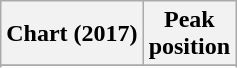<table class="wikitable sortable plainrowheaders">
<tr>
<th>Chart (2017)</th>
<th>Peak<br>position</th>
</tr>
<tr>
</tr>
<tr>
</tr>
</table>
